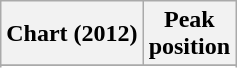<table class="wikitable sortable">
<tr>
<th>Chart (2012)</th>
<th>Peak<br>position</th>
</tr>
<tr>
</tr>
<tr>
</tr>
</table>
